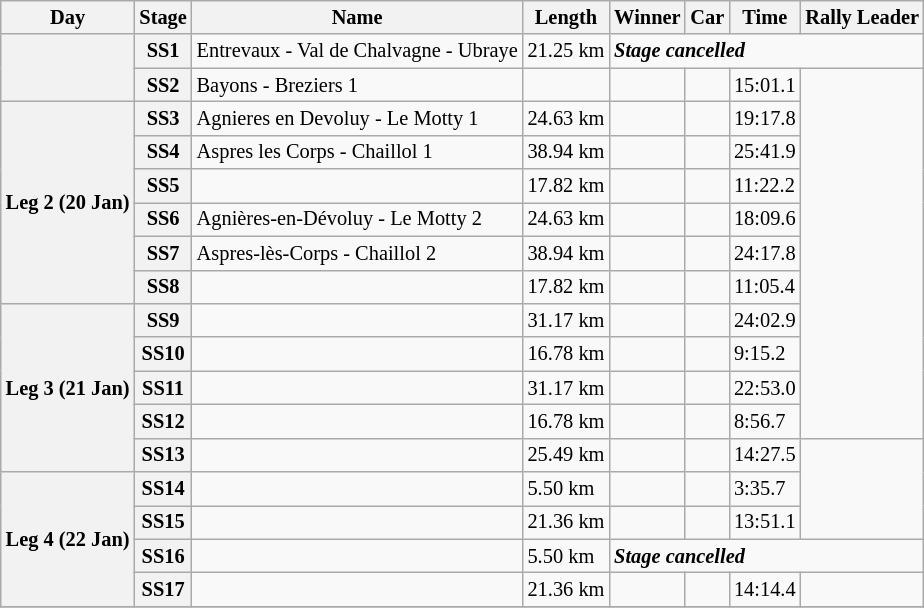<table class="wikitable plainrowheaders sortable" style="font-size: 85%">
<tr>
<th>Day</th>
<th>Stage</th>
<th>Name</th>
<th>Length</th>
<th>Winner</th>
<th>Car</th>
<th>Time</th>
<th>Rally Leader</th>
</tr>
<tr>
<th rowspan="2"></th>
<th>SS1</th>
<td>Entrevaux - Val de Chalvagne - Ubraye</td>
<td>21.25 km</td>
<td colspan="4"><div><strong><em>Stage cancelled</em></strong></div></td>
</tr>
<tr>
<th>SS2</th>
<td>Bayons - Breziers 1</td>
<td></td>
<td></td>
<td></td>
<td>15:01.1</td>
<td rowspan="11"></td>
</tr>
<tr>
<th rowspan="6">Leg 2 (20 Jan)</th>
<th>SS3</th>
<td>Agnieres en Devoluy - Le Motty 1</td>
<td>24.63 km</td>
<td></td>
<td></td>
<td>19:17.8</td>
</tr>
<tr>
<th>SS4</th>
<td>Aspres les Corps - Chaillol 1</td>
<td>38.94 km</td>
<td></td>
<td></td>
<td>25:41.9</td>
</tr>
<tr>
<th>SS5</th>
<td></td>
<td>17.82 km</td>
<td></td>
<td></td>
<td>11:22.2</td>
</tr>
<tr>
<th>SS6</th>
<td>Agnières-en-Dévoluy - Le Motty 2</td>
<td>24.63 km</td>
<td></td>
<td></td>
<td>18:09.6</td>
</tr>
<tr>
<th>SS7</th>
<td>Aspres-lès-Corps - Chaillol 2</td>
<td>38.94 km</td>
<td></td>
<td></td>
<td>24:17.8</td>
</tr>
<tr>
<th>SS8</th>
<td></td>
<td>17.82 km</td>
<td></td>
<td></td>
<td>11:05.4</td>
</tr>
<tr>
<th rowspan="5">Leg 3 (21 Jan)</th>
<th>SS9</th>
<td></td>
<td>31.17 km</td>
<td></td>
<td></td>
<td>24:02.9</td>
</tr>
<tr>
<th>SS10</th>
<td></td>
<td>16.78 km</td>
<td></td>
<td></td>
<td>9:15.2</td>
</tr>
<tr>
<th>SS11</th>
<td></td>
<td>31.17 km</td>
<td></td>
<td></td>
<td>22:53.0</td>
</tr>
<tr>
<th>SS12</th>
<td></td>
<td>16.78 km</td>
<td></td>
<td></td>
<td>8:56.7</td>
</tr>
<tr>
<th>SS13</th>
<td></td>
<td>25.49 km</td>
<td></td>
<td></td>
<td>14:27.5</td>
<td rowspan="3"></td>
</tr>
<tr>
<th rowspan="4">Leg 4 (22 Jan)</th>
<th>SS14</th>
<td></td>
<td>5.50 km</td>
<td></td>
<td></td>
<td>3:35.7</td>
</tr>
<tr>
<th>SS15</th>
<td></td>
<td>21.36 km</td>
<td></td>
<td></td>
<td>13:51.1</td>
</tr>
<tr>
<th>SS16</th>
<td></td>
<td>5.50 km</td>
<td colspan="4"><div><strong><em>Stage cancelled</em></strong></div></td>
</tr>
<tr>
<th>SS17</th>
<td></td>
<td>21.36 km</td>
<td></td>
<td></td>
<td>14:14.4</td>
<td></td>
</tr>
<tr>
</tr>
</table>
